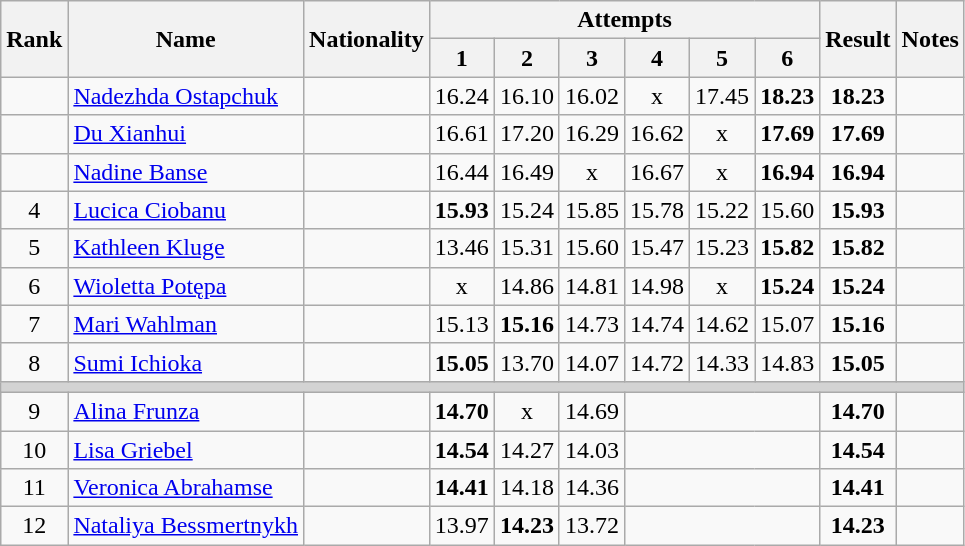<table class="wikitable sortable" style="text-align:center">
<tr>
<th rowspan=2>Rank</th>
<th rowspan=2>Name</th>
<th rowspan=2>Nationality</th>
<th colspan=6>Attempts</th>
<th rowspan=2>Result</th>
<th rowspan=2>Notes</th>
</tr>
<tr>
<th>1</th>
<th>2</th>
<th>3</th>
<th>4</th>
<th>5</th>
<th>6</th>
</tr>
<tr>
<td></td>
<td align=left><a href='#'>Nadezhda Ostapchuk</a></td>
<td align=left></td>
<td>16.24</td>
<td>16.10</td>
<td>16.02</td>
<td>x</td>
<td>17.45</td>
<td><strong>18.23</strong></td>
<td><strong>18.23</strong></td>
<td></td>
</tr>
<tr>
<td></td>
<td align=left><a href='#'>Du Xianhui</a></td>
<td align=left></td>
<td>16.61</td>
<td>17.20</td>
<td>16.29</td>
<td>16.62</td>
<td>x</td>
<td><strong>17.69</strong></td>
<td><strong>17.69</strong></td>
<td></td>
</tr>
<tr>
<td></td>
<td align=left><a href='#'>Nadine Banse</a></td>
<td align=left></td>
<td>16.44</td>
<td>16.49</td>
<td>x</td>
<td>16.67</td>
<td>x</td>
<td><strong>16.94</strong></td>
<td><strong>16.94</strong></td>
<td></td>
</tr>
<tr>
<td>4</td>
<td align=left><a href='#'>Lucica Ciobanu</a></td>
<td align=left></td>
<td><strong>15.93</strong></td>
<td>15.24</td>
<td>15.85</td>
<td>15.78</td>
<td>15.22</td>
<td>15.60</td>
<td><strong>15.93</strong></td>
<td></td>
</tr>
<tr>
<td>5</td>
<td align=left><a href='#'>Kathleen Kluge</a></td>
<td align=left></td>
<td>13.46</td>
<td>15.31</td>
<td>15.60</td>
<td>15.47</td>
<td>15.23</td>
<td><strong>15.82</strong></td>
<td><strong>15.82</strong></td>
<td></td>
</tr>
<tr>
<td>6</td>
<td align=left><a href='#'>Wioletta Potępa</a></td>
<td align=left></td>
<td>x</td>
<td>14.86</td>
<td>14.81</td>
<td>14.98</td>
<td>x</td>
<td><strong>15.24</strong></td>
<td><strong>15.24</strong></td>
<td></td>
</tr>
<tr>
<td>7</td>
<td align=left><a href='#'>Mari Wahlman</a></td>
<td align=left></td>
<td>15.13</td>
<td><strong>15.16</strong></td>
<td>14.73</td>
<td>14.74</td>
<td>14.62</td>
<td>15.07</td>
<td><strong>15.16</strong></td>
<td></td>
</tr>
<tr>
<td>8</td>
<td align=left><a href='#'>Sumi Ichioka</a></td>
<td align=left></td>
<td><strong>15.05</strong></td>
<td>13.70</td>
<td>14.07</td>
<td>14.72</td>
<td>14.33</td>
<td>14.83</td>
<td><strong>15.05</strong></td>
<td></td>
</tr>
<tr>
<td colspan=11 bgcolor=lightgray></td>
</tr>
<tr>
<td>9</td>
<td align=left><a href='#'>Alina Frunza</a></td>
<td align=left></td>
<td><strong>14.70</strong></td>
<td>x</td>
<td>14.69</td>
<td colspan=3></td>
<td><strong>14.70</strong></td>
<td></td>
</tr>
<tr>
<td>10</td>
<td align=left><a href='#'>Lisa Griebel</a></td>
<td align=left></td>
<td><strong>14.54</strong></td>
<td>14.27</td>
<td>14.03</td>
<td colspan=3></td>
<td><strong>14.54</strong></td>
<td></td>
</tr>
<tr>
<td>11</td>
<td align=left><a href='#'>Veronica Abrahamse</a></td>
<td align=left></td>
<td><strong>14.41</strong></td>
<td>14.18</td>
<td>14.36</td>
<td colspan=3></td>
<td><strong>14.41</strong></td>
<td></td>
</tr>
<tr>
<td>12</td>
<td align=left><a href='#'>Nataliya Bessmertnykh</a></td>
<td align=left></td>
<td>13.97</td>
<td><strong>14.23</strong></td>
<td>13.72</td>
<td colspan=3></td>
<td><strong>14.23</strong></td>
<td></td>
</tr>
</table>
